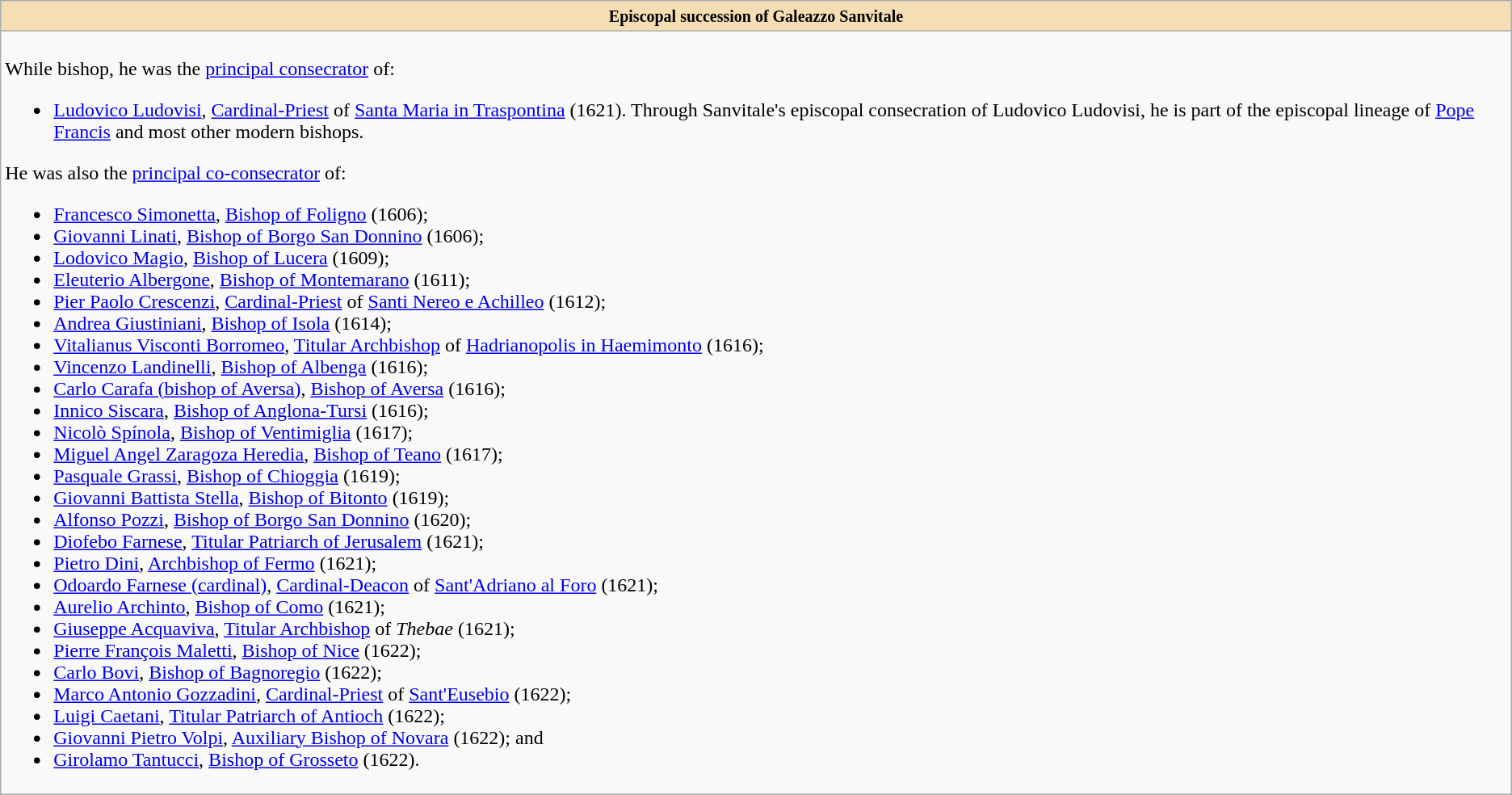<table role="presentation" class="wikitable mw-collapsible mw-collapsed"|>
<tr>
<th style="background:#F5DEB3"><small>Episcopal succession of  Galeazzo Sanvitale</small></th>
</tr>
<tr>
<td><br>While bishop, he was the <a href='#'>principal consecrator</a> of:<ul><li><a href='#'>Ludovico Ludovisi</a>, <a href='#'>Cardinal-Priest</a> of <a href='#'>Santa Maria in Traspontina</a> (1621). Through Sanvitale's episcopal consecration of Ludovico Ludovisi, he is part of the episcopal lineage of <a href='#'>Pope Francis</a> and most other modern bishops.</li></ul>He was also the <a href='#'>principal co-consecrator</a> of:<ul><li><a href='#'>Francesco Simonetta</a>, <a href='#'>Bishop of Foligno</a> (1606);</li><li><a href='#'>Giovanni Linati</a>, <a href='#'>Bishop of Borgo San Donnino</a> (1606);</li><li><a href='#'>Lodovico Magio</a>, <a href='#'>Bishop of Lucera</a> (1609);</li><li><a href='#'>Eleuterio Albergone</a>, <a href='#'>Bishop of Montemarano</a> (1611);</li><li><a href='#'>Pier Paolo Crescenzi</a>, <a href='#'>Cardinal-Priest</a> of <a href='#'>Santi Nereo e Achilleo</a> (1612);</li><li><a href='#'>Andrea Giustiniani</a>, <a href='#'>Bishop of Isola</a> (1614);</li><li><a href='#'>Vitalianus Visconti Borromeo</a>, <a href='#'>Titular Archbishop</a> of <a href='#'>Hadrianopolis in Haemimonto</a> (1616);</li><li><a href='#'>Vincenzo Landinelli</a>, <a href='#'>Bishop of Albenga</a> (1616);</li><li><a href='#'>Carlo Carafa (bishop of Aversa)</a>, <a href='#'>Bishop of Aversa</a> (1616);</li><li><a href='#'>Innico Siscara</a>, <a href='#'>Bishop of Anglona-Tursi</a> (1616);</li><li><a href='#'>Nicolò Spínola</a>, <a href='#'>Bishop of Ventimiglia</a> (1617);</li><li><a href='#'>Miguel Angel Zaragoza Heredia</a>, <a href='#'>Bishop of Teano</a> (1617);</li><li><a href='#'>Pasquale Grassi</a>, <a href='#'>Bishop of Chioggia</a> (1619);</li><li><a href='#'>Giovanni Battista Stella</a>, <a href='#'>Bishop of Bitonto</a> (1619);</li><li><a href='#'>Alfonso Pozzi</a>, <a href='#'>Bishop of Borgo San Donnino</a> (1620);</li><li><a href='#'>Diofebo Farnese</a>, <a href='#'>Titular Patriarch of Jerusalem</a> (1621);</li><li><a href='#'>Pietro Dini</a>, <a href='#'>Archbishop of Fermo</a> (1621);</li><li><a href='#'>Odoardo Farnese (cardinal)</a>, <a href='#'>Cardinal-Deacon</a> of <a href='#'>Sant'Adriano al Foro</a> (1621);</li><li><a href='#'>Aurelio Archinto</a>, <a href='#'>Bishop of Como</a> (1621);</li><li><a href='#'>Giuseppe Acquaviva</a>, <a href='#'>Titular Archbishop</a> of <em>Thebae</em> (1621);</li><li><a href='#'>Pierre François Maletti</a>, <a href='#'>Bishop of Nice</a> (1622);</li><li><a href='#'>Carlo Bovi</a>, <a href='#'>Bishop of Bagnoregio</a> (1622);</li><li><a href='#'>Marco Antonio Gozzadini</a>, <a href='#'>Cardinal-Priest</a> of <a href='#'>Sant'Eusebio</a> (1622);</li><li><a href='#'>Luigi Caetani</a>, <a href='#'>Titular Patriarch of Antioch</a> (1622);</li><li><a href='#'>Giovanni Pietro Volpi</a>, <a href='#'>Auxiliary Bishop of Novara</a> (1622); and</li><li><a href='#'>Girolamo Tantucci</a>, <a href='#'>Bishop of Grosseto</a> (1622).</li></ul></td>
</tr>
</table>
